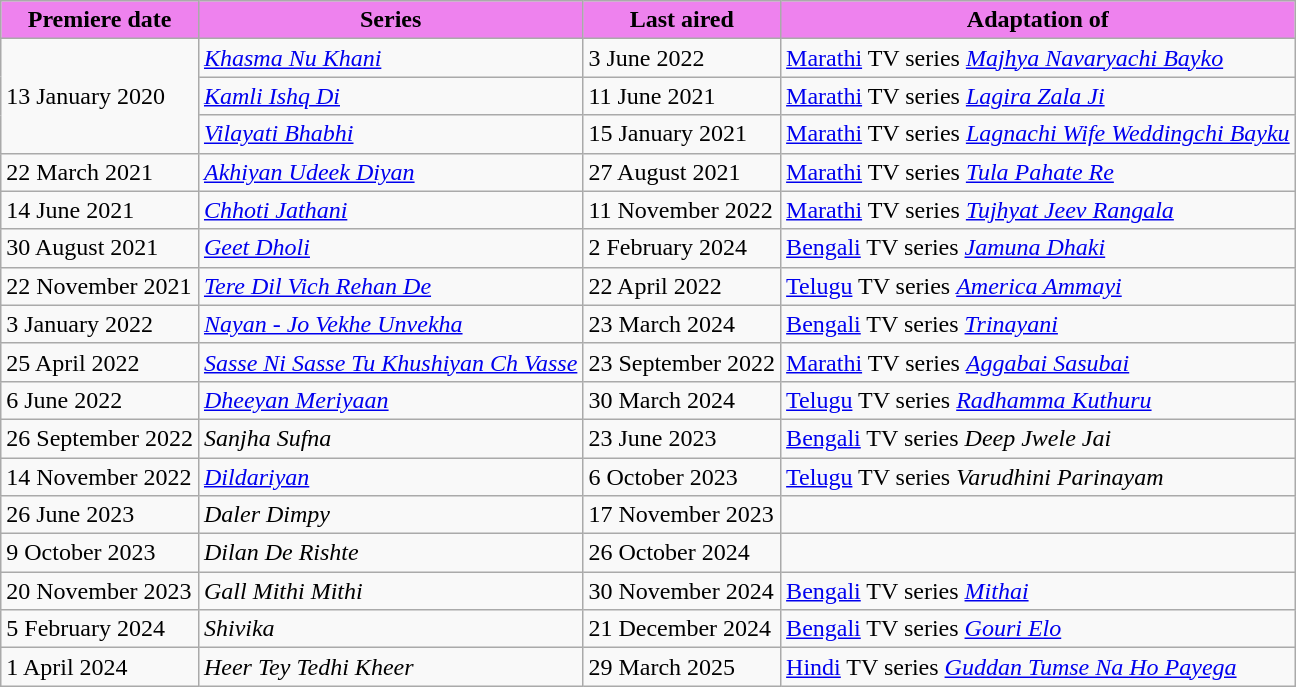<table class="wikitable sortable">
<tr>
<th style="background:violet;">Premiere date</th>
<th style="background:violet;">Series</th>
<th style="background:violet;">Last aired</th>
<th style="background:violet;">Adaptation of</th>
</tr>
<tr>
<td rowspan="3">13 January 2020</td>
<td><em><a href='#'>Khasma Nu Khani</a></em></td>
<td>3 June 2022</td>
<td><a href='#'>Marathi</a> TV series <em><a href='#'>Majhya Navaryachi Bayko</a></em></td>
</tr>
<tr>
<td><em><a href='#'>Kamli Ishq Di</a></em></td>
<td>11 June 2021</td>
<td><a href='#'>Marathi</a> TV series <em><a href='#'>Lagira Zala Ji</a></em></td>
</tr>
<tr>
<td><em><a href='#'>Vilayati Bhabhi</a></em></td>
<td>15 January 2021</td>
<td><a href='#'>Marathi</a> TV series <em><a href='#'>Lagnachi Wife Weddingchi Bayku</a></em></td>
</tr>
<tr>
<td>22 March 2021</td>
<td><em><a href='#'>Akhiyan Udeek Diyan</a></em></td>
<td>27 August 2021</td>
<td><a href='#'>Marathi</a> TV series <em><a href='#'>Tula Pahate Re</a></em></td>
</tr>
<tr>
<td>14 June 2021</td>
<td><em><a href='#'>Chhoti Jathani</a></em></td>
<td>11 November 2022</td>
<td><a href='#'>Marathi</a> TV series <em><a href='#'>Tujhyat Jeev Rangala</a></em></td>
</tr>
<tr>
<td>30 August 2021</td>
<td><em><a href='#'>Geet Dholi</a></em></td>
<td>2 February 2024</td>
<td><a href='#'>Bengali</a> TV series <em><a href='#'>Jamuna Dhaki</a></em></td>
</tr>
<tr>
<td>22 November 2021</td>
<td><em><a href='#'>Tere Dil Vich Rehan De</a></em></td>
<td>22 April 2022</td>
<td><a href='#'>Telugu</a> TV series <em><a href='#'>America Ammayi</a></em></td>
</tr>
<tr>
<td>3 January 2022</td>
<td><em><a href='#'>Nayan - Jo Vekhe Unvekha</a></em></td>
<td>23 March 2024</td>
<td><a href='#'>Bengali</a> TV series <em><a href='#'>Trinayani</a></em></td>
</tr>
<tr>
<td>25 April 2022</td>
<td><em><a href='#'>Sasse Ni Sasse Tu Khushiyan Ch Vasse</a></em></td>
<td>23 September 2022</td>
<td><a href='#'>Marathi</a> TV series <em><a href='#'>Aggabai Sasubai</a></em></td>
</tr>
<tr>
<td>6 June 2022</td>
<td><em><a href='#'>Dheeyan Meriyaan</a></em></td>
<td>30 March 2024</td>
<td><a href='#'>Telugu</a> TV series <em><a href='#'>Radhamma Kuthuru</a></em></td>
</tr>
<tr>
<td>26 September 2022</td>
<td><em>Sanjha Sufna</em></td>
<td>23 June 2023</td>
<td><a href='#'>Bengali</a> TV series <em>Deep Jwele Jai</em></td>
</tr>
<tr>
<td>14 November 2022</td>
<td><em><a href='#'>Dildariyan</a></em></td>
<td>6 October 2023</td>
<td><a href='#'>Telugu</a> TV series <em>Varudhini Parinayam</em></td>
</tr>
<tr>
<td>26 June 2023</td>
<td><em>Daler Dimpy</em></td>
<td>17 November 2023</td>
<td></td>
</tr>
<tr>
<td>9 October 2023</td>
<td><em>Dilan De Rishte</em></td>
<td>26 October 2024</td>
<td></td>
</tr>
<tr>
<td>20 November 2023</td>
<td><em>Gall Mithi Mithi</em></td>
<td>30 November 2024</td>
<td><a href='#'>Bengali</a> TV series <em><a href='#'>Mithai</a></em></td>
</tr>
<tr>
<td>5 February 2024</td>
<td><em>Shivika</em></td>
<td>21 December 2024</td>
<td><a href='#'>Bengali</a> TV series <em><a href='#'>Gouri Elo</a></em></td>
</tr>
<tr>
<td>1 April 2024</td>
<td><em>Heer Tey Tedhi Kheer</em></td>
<td>29 March 2025</td>
<td><a href='#'>Hindi</a> TV series <em><a href='#'>Guddan Tumse Na Ho Payega</a></em></td>
</tr>
</table>
